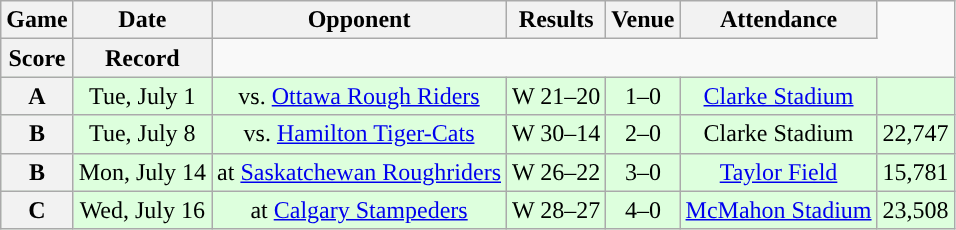<table class="wikitable" style="text-align:center">
<tr>
<th>Game</th>
<th>Date</th>
<th>Opponent</th>
<th>Results</th>
<th>Venue</th>
<th>Attendance</th>
</tr>
<tr>
<th>Score</th>
<th>Record</th>
</tr>
<tr style="background:#ddffdd">
<th>A</th>
<td>Tue, July 1</td>
<td>vs. <a href='#'>Ottawa Rough Riders</a></td>
<td>W 21–20</td>
<td>1–0</td>
<td><a href='#'>Clarke Stadium</a></td>
<td></td>
</tr>
<tr style="background:#ddffdd">
<th>B</th>
<td>Tue, July 8</td>
<td>vs. <a href='#'>Hamilton Tiger-Cats</a></td>
<td>W 30–14</td>
<td>2–0</td>
<td>Clarke Stadium</td>
<td>22,747</td>
</tr>
<tr style="background:#ddffdd">
<th>B</th>
<td>Mon, July 14</td>
<td>at <a href='#'>Saskatchewan Roughriders</a></td>
<td>W 26–22</td>
<td>3–0</td>
<td><a href='#'>Taylor Field</a></td>
<td>15,781</td>
</tr>
<tr style="background:#ddffdd">
<th>C</th>
<td>Wed, July 16</td>
<td>at <a href='#'>Calgary Stampeders</a></td>
<td>W 28–27</td>
<td>4–0</td>
<td><a href='#'>McMahon Stadium</a></td>
<td>23,508</td>
</tr>
</table>
